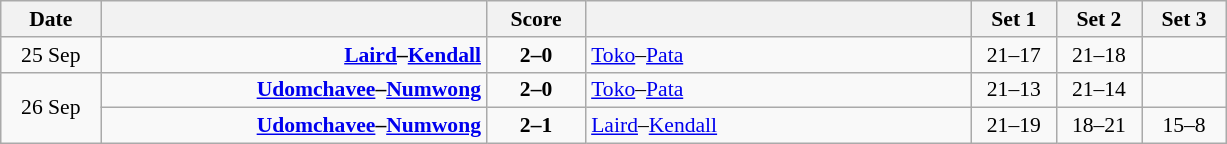<table class="wikitable" style="text-align: center; font-size:90% ">
<tr>
<th width="60">Date</th>
<th align="right" width="250"></th>
<th width="60">Score</th>
<th align="left" width="250"></th>
<th width="50">Set 1</th>
<th width="50">Set 2</th>
<th width="50">Set 3</th>
</tr>
<tr>
<td>25 Sep</td>
<td align=right><strong><a href='#'>Laird</a>–<a href='#'>Kendall</a> </strong></td>
<td align=center><strong>2–0</strong></td>
<td align=left> <a href='#'>Toko</a>–<a href='#'>Pata</a></td>
<td>21–17</td>
<td>21–18</td>
<td></td>
</tr>
<tr>
<td rowspan=2>26 Sep</td>
<td align=right><strong><a href='#'>Udomchavee</a>–<a href='#'>Numwong</a> </strong></td>
<td align=center><strong>2–0</strong></td>
<td align=left> <a href='#'>Toko</a>–<a href='#'>Pata</a></td>
<td>21–13</td>
<td>21–14</td>
<td></td>
</tr>
<tr>
<td align=right><strong><a href='#'>Udomchavee</a>–<a href='#'>Numwong</a> </strong></td>
<td align=center><strong>2–1</strong></td>
<td align=left> <a href='#'>Laird</a>–<a href='#'>Kendall</a></td>
<td>21–19</td>
<td>18–21</td>
<td>15–8</td>
</tr>
</table>
